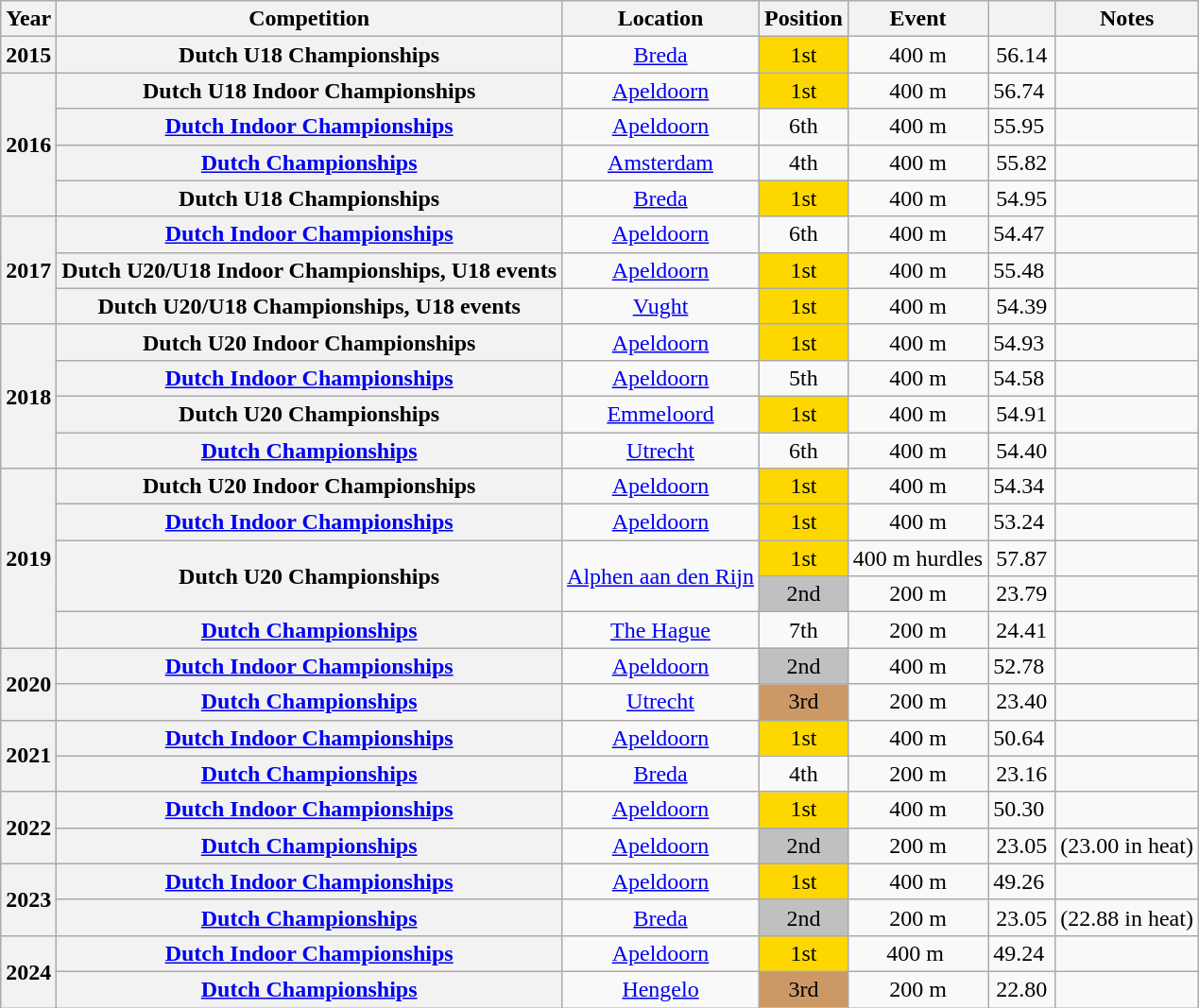<table class="wikitable sortable" style="text-align:center">
<tr>
<th scope="col">Year</th>
<th scope="col">Competition</th>
<th scope="col">Location</th>
<th scope="col">Position</th>
<th scope="col">Event</th>
<th scope="col"></th>
<th scope="col">Notes</th>
</tr>
<tr>
<th scope="row" style="text-align:center">2015</th>
<th scope="row" style="text-align:center">Dutch U18 Championships</th>
<td><a href='#'>Breda</a></td>
<td bgcolor=gold>1st</td>
<td>400 m</td>
<td>56.14</td>
<td></td>
</tr>
<tr>
<th scope="rowgroup" rowspan=4 style="text-align:center">2016</th>
<th scope="row" style="text-align:center">Dutch U18 Indoor Championships</th>
<td><a href='#'>Apeldoorn</a></td>
<td bgcolor=gold>1st</td>
<td>400 m </td>
<td>56.74 </td>
<td></td>
</tr>
<tr>
<th scope="row" style="text-align:center"><a href='#'>Dutch Indoor Championships</a></th>
<td><a href='#'>Apeldoorn</a></td>
<td>6th</td>
<td>400 m </td>
<td>55.95 </td>
<td></td>
</tr>
<tr>
<th scope="row" style="text-align:center"><a href='#'>Dutch Championships</a></th>
<td><a href='#'>Amsterdam</a></td>
<td>4th</td>
<td>400 m</td>
<td>55.82</td>
<td></td>
</tr>
<tr>
<th scope="row" style="text-align:center">Dutch U18 Championships</th>
<td><a href='#'>Breda</a></td>
<td bgcolor=gold>1st</td>
<td>400 m</td>
<td>54.95</td>
<td></td>
</tr>
<tr>
<th scope="rowgroup" rowspan=3 style="text-align:center">2017</th>
<th scope="row" style="text-align:center"><a href='#'>Dutch Indoor Championships</a></th>
<td><a href='#'>Apeldoorn</a></td>
<td>6th</td>
<td>400 m </td>
<td>54.47 </td>
<td></td>
</tr>
<tr>
<th scope="row" style="text-align:center">Dutch U20/U18 Indoor Championships, U18 events</th>
<td><a href='#'>Apeldoorn</a></td>
<td bgcolor=gold>1st</td>
<td>400 m </td>
<td>55.48 </td>
<td></td>
</tr>
<tr>
<th scope="row" style="text-align:center">Dutch U20/U18 Championships, U18 events</th>
<td><a href='#'>Vught</a></td>
<td bgcolor=gold>1st</td>
<td>400 m</td>
<td>54.39</td>
<td></td>
</tr>
<tr>
<th scope="rowgroup" rowspan=4 style="text-align:center">2018</th>
<th scope="row" style="text-align:center">Dutch U20 Indoor Championships</th>
<td><a href='#'>Apeldoorn</a></td>
<td bgcolor=gold>1st</td>
<td>400 m </td>
<td>54.93 </td>
<td></td>
</tr>
<tr>
<th scope="row" style="text-align:center"><a href='#'>Dutch Indoor Championships</a></th>
<td><a href='#'>Apeldoorn</a></td>
<td>5th</td>
<td>400 m </td>
<td>54.58 </td>
<td></td>
</tr>
<tr>
<th scope="row" style="text-align:center">Dutch U20 Championships</th>
<td><a href='#'>Emmeloord</a></td>
<td bgcolor=gold>1st</td>
<td>400 m</td>
<td>54.91</td>
<td></td>
</tr>
<tr>
<th scope="row" style="text-align:center"><a href='#'>Dutch Championships</a></th>
<td><a href='#'>Utrecht</a></td>
<td>6th</td>
<td>400 m</td>
<td>54.40</td>
<td></td>
</tr>
<tr>
<th scope="rowgroup" rowspan=5 style="text-align:center">2019</th>
<th scope="row" style="text-align:center">Dutch U20 Indoor Championships</th>
<td><a href='#'>Apeldoorn</a></td>
<td bgcolor=gold>1st</td>
<td>400 m </td>
<td>54.34 </td>
<td></td>
</tr>
<tr>
<th scope="row" style="text-align:center"><a href='#'>Dutch Indoor Championships</a></th>
<td><a href='#'>Apeldoorn</a></td>
<td bgcolor=gold>1st</td>
<td>400 m </td>
<td>53.24 </td>
<td></td>
</tr>
<tr>
<th scope="rowgroup" rowspan=2 style="text-align:center">Dutch U20 Championships</th>
<td rowspan=2><a href='#'>Alphen aan den Rijn</a></td>
<td bgcolor=gold>1st</td>
<td>400 m hurdles</td>
<td>57.87</td>
<td></td>
</tr>
<tr>
<td bgcolor=silver>2nd</td>
<td>200 m</td>
<td>23.79</td>
<td></td>
</tr>
<tr>
<th scope="row" style="text-align:center"><a href='#'>Dutch Championships</a></th>
<td><a href='#'>The Hague</a></td>
<td>7th</td>
<td>200 m</td>
<td>24.41</td>
<td></td>
</tr>
<tr>
<th scope="rowgroup" rowspan=2 style="text-align:center">2020</th>
<th scope="row" style="text-align:center"><a href='#'>Dutch Indoor Championships</a></th>
<td><a href='#'>Apeldoorn</a></td>
<td bgcolor=silver>2nd</td>
<td>400 m </td>
<td>52.78 </td>
<td></td>
</tr>
<tr>
<th scope="row" style="text-align:center"><a href='#'>Dutch Championships</a></th>
<td><a href='#'>Utrecht</a></td>
<td bgcolor=cc9966>3rd</td>
<td>200 m</td>
<td>23.40</td>
<td></td>
</tr>
<tr>
<th scope="rowgroup" rowspan=2 style="text-align:center">2021</th>
<th scope="row" style="text-align:center"><a href='#'>Dutch Indoor Championships</a></th>
<td><a href='#'>Apeldoorn</a></td>
<td bgcolor=gold>1st</td>
<td>400 m </td>
<td>50.64 </td>
<td></td>
</tr>
<tr>
<th scope="row" style="text-align:center"><a href='#'>Dutch Championships</a></th>
<td><a href='#'>Breda</a></td>
<td>4th</td>
<td>200 m</td>
<td>23.16</td>
<td></td>
</tr>
<tr>
<th scope="rowgroup" rowspan=2 style="text-align:center">2022</th>
<th scope="row" style="text-align:center"><a href='#'>Dutch Indoor Championships</a></th>
<td><a href='#'>Apeldoorn</a></td>
<td bgcolor=gold>1st</td>
<td>400 m </td>
<td>50.30 </td>
<td></td>
</tr>
<tr>
<th scope="row" style="text-align:center"><a href='#'>Dutch Championships</a></th>
<td><a href='#'>Apeldoorn</a></td>
<td bgcolor=silver>2nd</td>
<td>200 m</td>
<td>23.05</td>
<td>(23.00 in heat)</td>
</tr>
<tr>
<th scope="rowgroup" rowspan=2 style="text-align:center">2023</th>
<th scope="row" style="text-align:center"><a href='#'>Dutch Indoor Championships</a></th>
<td><a href='#'>Apeldoorn</a></td>
<td bgcolor=gold>1st</td>
<td>400 m </td>
<td>49.26 </td>
<td></td>
</tr>
<tr>
<th scope="row" style="text-align:center"><a href='#'>Dutch Championships</a></th>
<td><a href='#'>Breda</a></td>
<td bgcolor=silver>2nd</td>
<td>200 m</td>
<td>23.05</td>
<td>(22.88 in heat)</td>
</tr>
<tr>
<th scope="rowgroup" rowspan="2" style="text-align:center">2024</th>
<th scope="row" style="text-align:center"><a href='#'>Dutch Indoor Championships</a></th>
<td><a href='#'>Apeldoorn</a></td>
<td bgcolor=gold>1st</td>
<td>400 m </td>
<td>49.24 </td>
<td></td>
</tr>
<tr>
<th scope="row" style="text-align:center"><a href='#'>Dutch Championships</a></th>
<td><a href='#'>Hengelo</a></td>
<td bgcolor=cc9966>3rd</td>
<td>200 m</td>
<td>22.80</td>
<td></td>
</tr>
</table>
